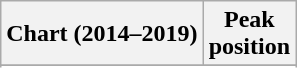<table class="wikitable sortable plainrowheaders" style="text-align: center;">
<tr>
<th scope="col">Chart (2014–2019)</th>
<th scope="col">Peak<br>position</th>
</tr>
<tr>
</tr>
<tr>
</tr>
<tr>
</tr>
<tr>
</tr>
</table>
